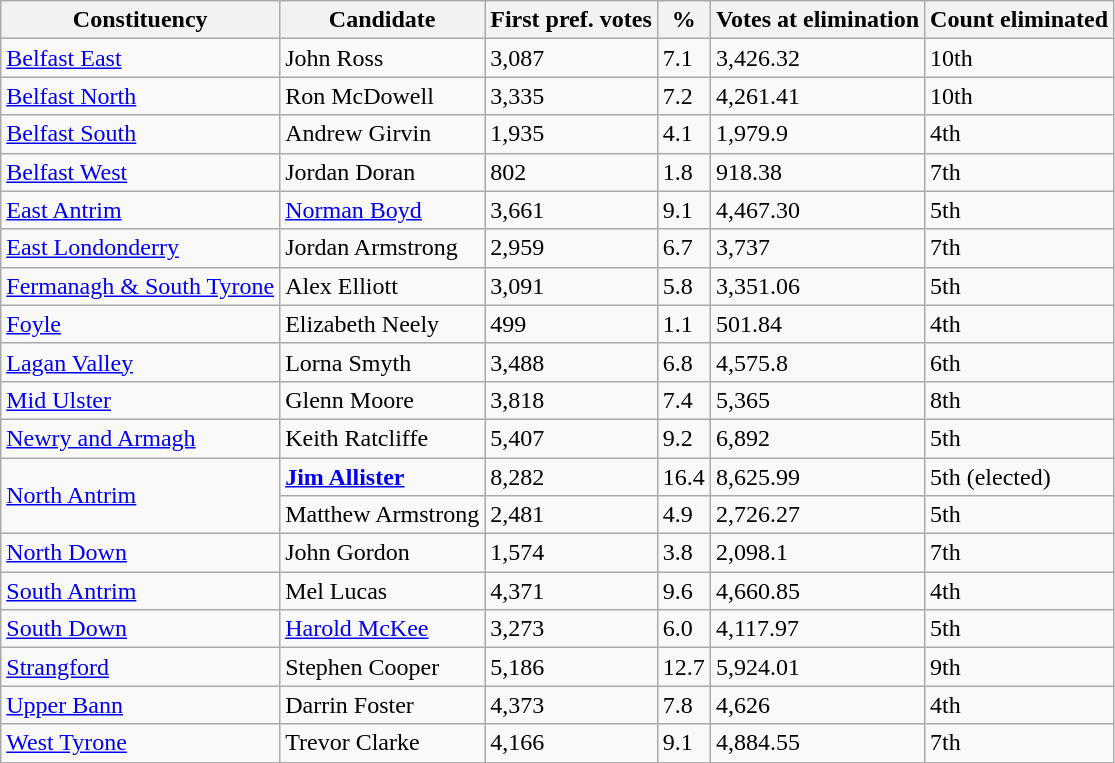<table class="wikitable">
<tr>
<th>Constituency</th>
<th>Candidate</th>
<th>First pref. votes</th>
<th>%</th>
<th>Votes at elimination</th>
<th>Count eliminated</th>
</tr>
<tr>
<td><a href='#'>Belfast East</a></td>
<td>John Ross</td>
<td>3,087</td>
<td>7.1</td>
<td>3,426.32</td>
<td>10th</td>
</tr>
<tr>
<td><a href='#'>Belfast North</a></td>
<td>Ron McDowell</td>
<td>3,335</td>
<td>7.2</td>
<td>4,261.41</td>
<td>10th</td>
</tr>
<tr>
<td><a href='#'>Belfast South</a></td>
<td>Andrew Girvin</td>
<td>1,935</td>
<td>4.1</td>
<td>1,979.9</td>
<td>4th</td>
</tr>
<tr>
<td><a href='#'>Belfast West</a></td>
<td>Jordan Doran</td>
<td>802</td>
<td>1.8</td>
<td>918.38</td>
<td>7th</td>
</tr>
<tr>
<td><a href='#'>East Antrim</a></td>
<td><a href='#'>Norman Boyd</a></td>
<td>3,661</td>
<td>9.1</td>
<td>4,467.30</td>
<td>5th</td>
</tr>
<tr>
<td><a href='#'>East Londonderry</a></td>
<td>Jordan Armstrong</td>
<td>2,959</td>
<td>6.7</td>
<td>3,737</td>
<td>7th</td>
</tr>
<tr>
<td><a href='#'>Fermanagh & South Tyrone</a></td>
<td>Alex Elliott</td>
<td>3,091</td>
<td>5.8</td>
<td>3,351.06</td>
<td>5th</td>
</tr>
<tr>
<td><a href='#'>Foyle</a></td>
<td>Elizabeth Neely</td>
<td>499</td>
<td>1.1</td>
<td>501.84</td>
<td>4th</td>
</tr>
<tr>
<td><a href='#'>Lagan Valley</a></td>
<td>Lorna Smyth</td>
<td>3,488</td>
<td>6.8</td>
<td>4,575.8</td>
<td>6th</td>
</tr>
<tr>
<td><a href='#'>Mid Ulster</a></td>
<td>Glenn Moore</td>
<td>3,818</td>
<td>7.4</td>
<td>5,365</td>
<td>8th</td>
</tr>
<tr>
<td><a href='#'>Newry and Armagh</a></td>
<td>Keith Ratcliffe</td>
<td>5,407</td>
<td>9.2</td>
<td>6,892</td>
<td>5th</td>
</tr>
<tr>
<td rowspan="2"><a href='#'>North Antrim</a></td>
<td><strong><a href='#'>Jim Allister</a></strong></td>
<td>8,282</td>
<td>16.4</td>
<td>8,625.99</td>
<td>5th (elected)</td>
</tr>
<tr>
<td>Matthew Armstrong</td>
<td>2,481</td>
<td>4.9</td>
<td>2,726.27</td>
<td>5th</td>
</tr>
<tr>
<td><a href='#'>North Down</a></td>
<td>John Gordon</td>
<td>1,574</td>
<td>3.8</td>
<td>2,098.1</td>
<td>7th</td>
</tr>
<tr>
<td><a href='#'>South Antrim</a></td>
<td>Mel Lucas</td>
<td>4,371</td>
<td>9.6</td>
<td>4,660.85</td>
<td>4th</td>
</tr>
<tr>
<td><a href='#'>South Down</a></td>
<td><a href='#'>Harold McKee</a></td>
<td>3,273</td>
<td>6.0</td>
<td>4,117.97</td>
<td>5th</td>
</tr>
<tr>
<td><a href='#'>Strangford</a></td>
<td>Stephen Cooper</td>
<td>5,186</td>
<td>12.7</td>
<td>5,924.01</td>
<td>9th</td>
</tr>
<tr>
<td><a href='#'>Upper Bann</a></td>
<td>Darrin Foster</td>
<td>4,373</td>
<td>7.8</td>
<td>4,626</td>
<td>4th</td>
</tr>
<tr>
<td><a href='#'>West Tyrone</a></td>
<td>Trevor Clarke</td>
<td>4,166</td>
<td>9.1</td>
<td>4,884.55</td>
<td>7th</td>
</tr>
</table>
